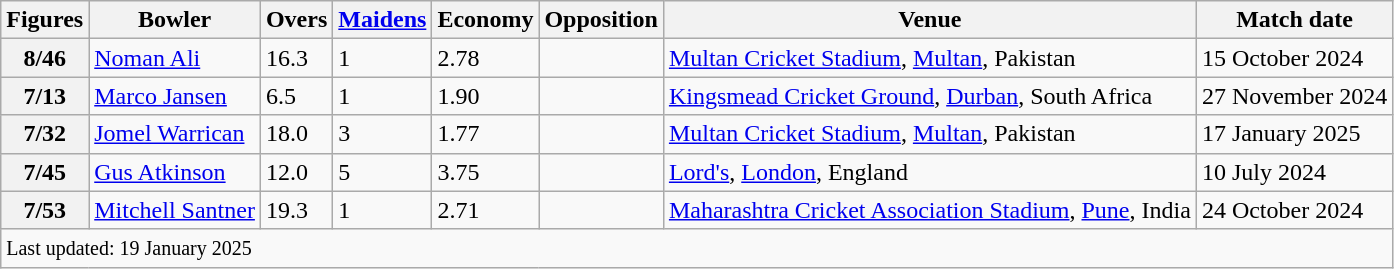<table class="wikitable sortable">
<tr>
<th>Figures</th>
<th>Bowler</th>
<th>Overs</th>
<th><a href='#'>Maidens</a></th>
<th>Economy</th>
<th>Opposition</th>
<th>Venue</th>
<th>Match date</th>
</tr>
<tr>
<th>8/46</th>
<td> <a href='#'>Noman Ali</a></td>
<td>16.3</td>
<td>1</td>
<td>2.78</td>
<td></td>
<td><a href='#'>Multan Cricket Stadium</a>, <a href='#'>Multan</a>, Pakistan</td>
<td>15 October 2024</td>
</tr>
<tr>
<th>7/13</th>
<td> <a href='#'>Marco Jansen</a></td>
<td>6.5</td>
<td>1</td>
<td>1.90</td>
<td></td>
<td><a href='#'>Kingsmead Cricket Ground</a>, <a href='#'>Durban</a>, South Africa</td>
<td>27 November 2024</td>
</tr>
<tr>
<th>7/32</th>
<td> <a href='#'>Jomel Warrican</a></td>
<td>18.0</td>
<td>3</td>
<td>1.77</td>
<td></td>
<td><a href='#'>Multan Cricket Stadium</a>, <a href='#'>Multan</a>, Pakistan</td>
<td>17 January 2025</td>
</tr>
<tr>
<th>7/45</th>
<td> <a href='#'>Gus Atkinson</a></td>
<td>12.0</td>
<td>5</td>
<td>3.75</td>
<td></td>
<td><a href='#'>Lord's</a>, <a href='#'>London</a>, England</td>
<td>10 July 2024</td>
</tr>
<tr>
<th>7/53</th>
<td> <a href='#'>Mitchell Santner</a></td>
<td>19.3</td>
<td>1</td>
<td>2.71</td>
<td></td>
<td><a href='#'>Maharashtra Cricket Association Stadium</a>, <a href='#'>Pune</a>, India</td>
<td>24 October 2024</td>
</tr>
<tr class="sortbottom">
<td colspan="9"><small> Last updated: 19 January 2025</small></td>
</tr>
</table>
